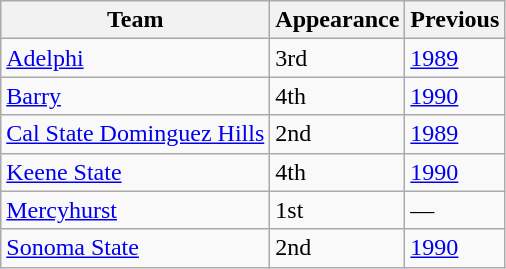<table class="wikitable">
<tr>
<th>Team</th>
<th>Appearance</th>
<th>Previous</th>
</tr>
<tr>
<td><a href='#'>Adelphi</a></td>
<td>3rd</td>
<td><a href='#'>1989</a></td>
</tr>
<tr>
<td><a href='#'>Barry</a></td>
<td>4th</td>
<td><a href='#'>1990</a></td>
</tr>
<tr>
<td><a href='#'>Cal State Dominguez Hills</a></td>
<td>2nd</td>
<td><a href='#'>1989</a></td>
</tr>
<tr>
<td><a href='#'>Keene State</a></td>
<td>4th</td>
<td><a href='#'>1990</a></td>
</tr>
<tr>
<td><a href='#'>Mercyhurst</a></td>
<td>1st</td>
<td>—</td>
</tr>
<tr>
<td><a href='#'>Sonoma State</a></td>
<td>2nd</td>
<td><a href='#'>1990</a></td>
</tr>
</table>
